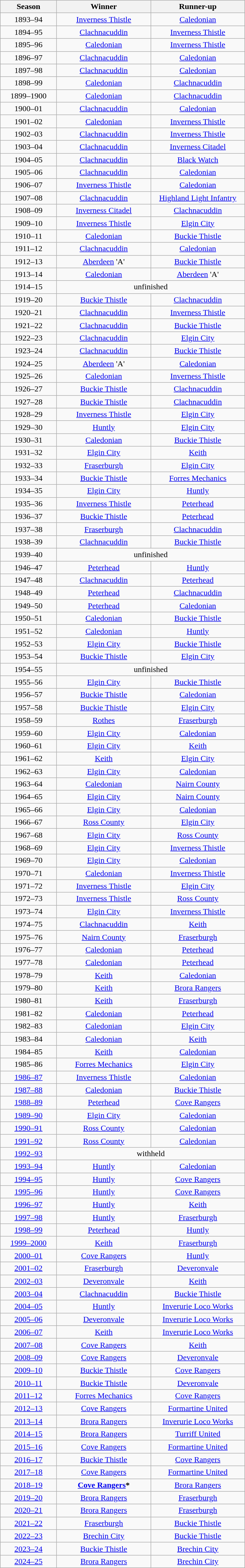<table class="wikitable" style="text-align: center;">
<tr>
<th width=105>Season</th>
<th width=180>Winner</th>
<th width=180>Runner-up</th>
</tr>
<tr>
<td>1893–94</td>
<td><a href='#'>Inverness Thistle</a></td>
<td><a href='#'>Caledonian</a></td>
</tr>
<tr>
<td>1894–95</td>
<td><a href='#'>Clachnacuddin</a></td>
<td><a href='#'>Inverness Thistle</a></td>
</tr>
<tr>
<td>1895–96</td>
<td><a href='#'>Caledonian</a></td>
<td><a href='#'>Inverness Thistle</a></td>
</tr>
<tr>
<td>1896–97</td>
<td><a href='#'>Clachnacuddin</a></td>
<td><a href='#'>Caledonian</a></td>
</tr>
<tr>
<td>1897–98</td>
<td><a href='#'>Clachnacuddin</a></td>
<td><a href='#'>Caledonian</a></td>
</tr>
<tr>
<td>1898–99</td>
<td><a href='#'>Caledonian</a></td>
<td><a href='#'>Clachnacuddin</a></td>
</tr>
<tr>
<td>1899–1900</td>
<td><a href='#'>Caledonian</a></td>
<td><a href='#'>Clachnacuddin</a></td>
</tr>
<tr>
<td>1900–01</td>
<td><a href='#'>Clachnacuddin</a></td>
<td><a href='#'>Caledonian</a></td>
</tr>
<tr>
<td>1901–02</td>
<td><a href='#'>Caledonian</a></td>
<td><a href='#'>Inverness Thistle</a></td>
</tr>
<tr>
<td>1902–03</td>
<td><a href='#'>Clachnacuddin</a></td>
<td><a href='#'>Inverness Thistle</a></td>
</tr>
<tr>
<td>1903–04</td>
<td><a href='#'>Clachnacuddin</a></td>
<td><a href='#'>Inverness Citadel</a></td>
</tr>
<tr>
<td>1904–05</td>
<td><a href='#'>Clachnacuddin</a></td>
<td><a href='#'>Black Watch</a></td>
</tr>
<tr>
<td>1905–06</td>
<td><a href='#'>Clachnacuddin</a></td>
<td><a href='#'>Caledonian</a></td>
</tr>
<tr>
<td>1906–07</td>
<td><a href='#'>Inverness Thistle</a></td>
<td><a href='#'>Caledonian</a></td>
</tr>
<tr>
<td>1907–08</td>
<td><a href='#'>Clachnacuddin</a></td>
<td><a href='#'>Highland Light Infantry</a></td>
</tr>
<tr>
<td>1908–09</td>
<td><a href='#'>Inverness Citadel</a></td>
<td><a href='#'>Clachnacuddin</a></td>
</tr>
<tr>
<td>1909–10</td>
<td><a href='#'>Inverness Thistle</a></td>
<td><a href='#'>Elgin City</a></td>
</tr>
<tr>
<td>1910–11</td>
<td><a href='#'>Caledonian</a></td>
<td><a href='#'>Buckie Thistle</a></td>
</tr>
<tr>
<td>1911–12</td>
<td><a href='#'>Clachnacuddin</a></td>
<td><a href='#'>Caledonian</a></td>
</tr>
<tr>
<td>1912–13</td>
<td><a href='#'>Aberdeen</a> 'A'</td>
<td><a href='#'>Buckie Thistle</a></td>
</tr>
<tr>
<td>1913–14</td>
<td><a href='#'>Caledonian</a></td>
<td><a href='#'>Aberdeen</a> 'A'</td>
</tr>
<tr>
<td>1914–15</td>
<td colspan=2>unfinished</td>
</tr>
<tr>
<td>1919–20</td>
<td><a href='#'>Buckie Thistle</a></td>
<td><a href='#'>Clachnacuddin</a></td>
</tr>
<tr>
<td>1920–21</td>
<td><a href='#'>Clachnacuddin</a></td>
<td><a href='#'>Inverness Thistle</a></td>
</tr>
<tr>
<td>1921–22</td>
<td><a href='#'>Clachnacuddin</a></td>
<td><a href='#'>Buckie Thistle</a></td>
</tr>
<tr>
<td>1922–23</td>
<td><a href='#'>Clachnacuddin</a></td>
<td><a href='#'>Elgin City</a></td>
</tr>
<tr>
<td>1923–24</td>
<td><a href='#'>Clachnacuddin</a></td>
<td><a href='#'>Buckie Thistle</a></td>
</tr>
<tr>
<td>1924–25</td>
<td><a href='#'>Aberdeen</a> 'A'</td>
<td><a href='#'>Caledonian</a></td>
</tr>
<tr>
<td>1925–26</td>
<td><a href='#'>Caledonian</a></td>
<td><a href='#'>Inverness Thistle</a></td>
</tr>
<tr>
<td>1926–27</td>
<td><a href='#'>Buckie Thistle</a></td>
<td><a href='#'>Clachnacuddin</a></td>
</tr>
<tr>
<td>1927–28</td>
<td><a href='#'>Buckie Thistle</a></td>
<td><a href='#'>Clachnacuddin</a></td>
</tr>
<tr>
<td>1928–29</td>
<td><a href='#'>Inverness Thistle</a></td>
<td><a href='#'>Elgin City</a></td>
</tr>
<tr>
<td>1929–30</td>
<td><a href='#'>Huntly</a></td>
<td><a href='#'>Elgin City</a></td>
</tr>
<tr>
<td>1930–31</td>
<td><a href='#'>Caledonian</a></td>
<td><a href='#'>Buckie Thistle</a></td>
</tr>
<tr>
<td>1931–32</td>
<td><a href='#'>Elgin City</a></td>
<td><a href='#'>Keith</a></td>
</tr>
<tr>
<td>1932–33</td>
<td><a href='#'>Fraserburgh</a></td>
<td><a href='#'>Elgin City</a></td>
</tr>
<tr>
<td>1933–34</td>
<td><a href='#'>Buckie Thistle</a></td>
<td><a href='#'>Forres Mechanics</a></td>
</tr>
<tr>
<td>1934–35</td>
<td><a href='#'>Elgin City</a></td>
<td><a href='#'>Huntly</a></td>
</tr>
<tr>
<td>1935–36</td>
<td><a href='#'>Inverness Thistle</a></td>
<td><a href='#'>Peterhead</a></td>
</tr>
<tr>
<td>1936–37</td>
<td><a href='#'>Buckie Thistle</a></td>
<td><a href='#'>Peterhead</a></td>
</tr>
<tr>
<td>1937–38</td>
<td><a href='#'>Fraserburgh</a></td>
<td><a href='#'>Clachnacuddin</a></td>
</tr>
<tr>
<td>1938–39</td>
<td><a href='#'>Clachnacuddin</a></td>
<td><a href='#'>Buckie Thistle</a></td>
</tr>
<tr>
<td>1939–40</td>
<td colspan=2>unfinished</td>
</tr>
<tr>
<td>1946–47</td>
<td><a href='#'>Peterhead</a></td>
<td><a href='#'>Huntly</a></td>
</tr>
<tr>
<td>1947–48</td>
<td><a href='#'>Clachnacuddin</a></td>
<td><a href='#'>Peterhead</a></td>
</tr>
<tr>
<td>1948–49</td>
<td><a href='#'>Peterhead</a></td>
<td><a href='#'>Clachnacuddin</a></td>
</tr>
<tr>
<td>1949–50</td>
<td><a href='#'>Peterhead</a></td>
<td><a href='#'>Caledonian</a></td>
</tr>
<tr>
<td>1950–51</td>
<td><a href='#'>Caledonian</a></td>
<td><a href='#'>Buckie Thistle</a></td>
</tr>
<tr>
<td>1951–52</td>
<td><a href='#'>Caledonian</a></td>
<td><a href='#'>Huntly</a></td>
</tr>
<tr>
<td>1952–53</td>
<td><a href='#'>Elgin City</a></td>
<td><a href='#'>Buckie Thistle</a></td>
</tr>
<tr>
<td>1953–54</td>
<td><a href='#'>Buckie Thistle</a></td>
<td><a href='#'>Elgin City</a></td>
</tr>
<tr>
<td>1954–55</td>
<td colspan=2>unfinished</td>
</tr>
<tr>
<td>1955–56</td>
<td><a href='#'>Elgin City</a></td>
<td><a href='#'>Buckie Thistle</a></td>
</tr>
<tr>
<td>1956–57</td>
<td><a href='#'>Buckie Thistle</a></td>
<td><a href='#'>Caledonian</a></td>
</tr>
<tr>
<td>1957–58</td>
<td><a href='#'>Buckie Thistle</a></td>
<td><a href='#'>Elgin City</a></td>
</tr>
<tr>
<td>1958–59</td>
<td><a href='#'>Rothes</a></td>
<td><a href='#'>Fraserburgh</a></td>
</tr>
<tr>
<td>1959–60</td>
<td><a href='#'>Elgin City</a></td>
<td><a href='#'>Caledonian</a></td>
</tr>
<tr>
<td>1960–61</td>
<td><a href='#'>Elgin City</a></td>
<td><a href='#'>Keith</a></td>
</tr>
<tr>
<td>1961–62</td>
<td><a href='#'>Keith</a></td>
<td><a href='#'>Elgin City</a></td>
</tr>
<tr>
<td>1962–63</td>
<td><a href='#'>Elgin City</a></td>
<td><a href='#'>Caledonian</a></td>
</tr>
<tr>
<td>1963–64</td>
<td><a href='#'>Caledonian</a></td>
<td><a href='#'>Nairn County</a></td>
</tr>
<tr>
<td>1964–65</td>
<td><a href='#'>Elgin City</a></td>
<td><a href='#'>Nairn County</a></td>
</tr>
<tr>
<td>1965–66</td>
<td><a href='#'>Elgin City</a></td>
<td><a href='#'>Caledonian</a></td>
</tr>
<tr>
<td>1966–67</td>
<td><a href='#'>Ross County</a></td>
<td><a href='#'>Elgin City</a></td>
</tr>
<tr>
<td>1967–68</td>
<td><a href='#'>Elgin City</a></td>
<td><a href='#'>Ross County</a></td>
</tr>
<tr>
<td>1968–69</td>
<td><a href='#'>Elgin City</a></td>
<td><a href='#'>Inverness Thistle</a></td>
</tr>
<tr>
<td>1969–70</td>
<td><a href='#'>Elgin City</a></td>
<td><a href='#'>Caledonian</a></td>
</tr>
<tr>
<td>1970–71</td>
<td><a href='#'>Caledonian</a></td>
<td><a href='#'>Inverness Thistle</a></td>
</tr>
<tr>
<td>1971–72</td>
<td><a href='#'>Inverness Thistle</a></td>
<td><a href='#'>Elgin City</a></td>
</tr>
<tr>
<td>1972–73</td>
<td><a href='#'>Inverness Thistle</a></td>
<td><a href='#'>Ross County</a></td>
</tr>
<tr>
<td>1973–74</td>
<td><a href='#'>Elgin City</a></td>
<td><a href='#'>Inverness Thistle</a></td>
</tr>
<tr>
<td>1974–75</td>
<td><a href='#'>Clachnacuddin</a></td>
<td><a href='#'>Keith</a></td>
</tr>
<tr>
<td>1975–76</td>
<td><a href='#'>Nairn County</a></td>
<td><a href='#'>Fraserburgh</a></td>
</tr>
<tr>
<td>1976–77</td>
<td><a href='#'>Caledonian</a></td>
<td><a href='#'>Peterhead</a></td>
</tr>
<tr>
<td>1977–78</td>
<td><a href='#'>Caledonian</a></td>
<td><a href='#'>Peterhead</a></td>
</tr>
<tr>
<td>1978–79</td>
<td><a href='#'>Keith</a></td>
<td><a href='#'>Caledonian</a></td>
</tr>
<tr>
<td>1979–80</td>
<td><a href='#'>Keith</a></td>
<td><a href='#'>Brora Rangers</a></td>
</tr>
<tr>
<td>1980–81</td>
<td><a href='#'>Keith</a></td>
<td><a href='#'>Fraserburgh</a></td>
</tr>
<tr>
<td>1981–82</td>
<td><a href='#'>Caledonian</a></td>
<td><a href='#'>Peterhead</a></td>
</tr>
<tr>
<td>1982–83</td>
<td><a href='#'>Caledonian</a></td>
<td><a href='#'>Elgin City</a></td>
</tr>
<tr>
<td>1983–84</td>
<td><a href='#'>Caledonian</a></td>
<td><a href='#'>Keith</a></td>
</tr>
<tr>
<td>1984–85</td>
<td><a href='#'>Keith</a></td>
<td><a href='#'>Caledonian</a></td>
</tr>
<tr>
<td>1985–86</td>
<td><a href='#'>Forres Mechanics</a></td>
<td><a href='#'>Elgin City</a></td>
</tr>
<tr>
<td><a href='#'>1986–87</a></td>
<td><a href='#'>Inverness Thistle</a></td>
<td><a href='#'>Caledonian</a></td>
</tr>
<tr>
<td><a href='#'>1987–88</a></td>
<td><a href='#'>Caledonian</a></td>
<td><a href='#'>Buckie Thistle</a></td>
</tr>
<tr>
<td><a href='#'>1988–89</a></td>
<td><a href='#'>Peterhead</a></td>
<td><a href='#'>Cove Rangers</a></td>
</tr>
<tr>
<td><a href='#'>1989–90</a></td>
<td><a href='#'>Elgin City</a></td>
<td><a href='#'>Caledonian</a></td>
</tr>
<tr>
<td><a href='#'>1990–91</a></td>
<td><a href='#'>Ross County</a></td>
<td><a href='#'>Caledonian</a></td>
</tr>
<tr>
<td><a href='#'>1991–92</a></td>
<td><a href='#'>Ross County</a></td>
<td><a href='#'>Caledonian</a></td>
</tr>
<tr>
<td><a href='#'>1992–93</a></td>
<td colspan=2>withheld</td>
</tr>
<tr>
<td><a href='#'>1993–94</a></td>
<td><a href='#'>Huntly</a></td>
<td><a href='#'>Caledonian</a></td>
</tr>
<tr>
<td><a href='#'>1994–95</a></td>
<td><a href='#'>Huntly</a></td>
<td><a href='#'>Cove Rangers</a></td>
</tr>
<tr>
<td><a href='#'>1995–96</a></td>
<td><a href='#'>Huntly</a></td>
<td><a href='#'>Cove Rangers</a></td>
</tr>
<tr>
<td><a href='#'>1996–97</a></td>
<td><a href='#'>Huntly</a></td>
<td><a href='#'>Keith</a></td>
</tr>
<tr>
<td><a href='#'>1997–98</a></td>
<td><a href='#'>Huntly</a></td>
<td><a href='#'>Fraserburgh</a></td>
</tr>
<tr>
<td><a href='#'>1998–99</a></td>
<td><a href='#'>Peterhead</a></td>
<td><a href='#'>Huntly</a></td>
</tr>
<tr>
<td><a href='#'>1999–2000</a></td>
<td><a href='#'>Keith</a></td>
<td><a href='#'>Fraserburgh</a></td>
</tr>
<tr>
<td><a href='#'>2000–01</a></td>
<td><a href='#'>Cove Rangers</a></td>
<td><a href='#'>Huntly</a></td>
</tr>
<tr>
<td><a href='#'>2001–02</a></td>
<td><a href='#'>Fraserburgh</a></td>
<td><a href='#'>Deveronvale</a></td>
</tr>
<tr>
<td><a href='#'>2002–03</a></td>
<td><a href='#'>Deveronvale</a></td>
<td><a href='#'>Keith</a></td>
</tr>
<tr>
<td><a href='#'>2003–04</a></td>
<td><a href='#'>Clachnacuddin</a></td>
<td><a href='#'>Buckie Thistle</a></td>
</tr>
<tr>
<td><a href='#'>2004–05</a></td>
<td><a href='#'>Huntly</a></td>
<td><a href='#'>Inverurie Loco Works</a></td>
</tr>
<tr>
<td><a href='#'>2005–06</a></td>
<td><a href='#'>Deveronvale</a></td>
<td><a href='#'>Inverurie Loco Works</a></td>
</tr>
<tr>
<td><a href='#'>2006–07</a></td>
<td><a href='#'>Keith</a></td>
<td><a href='#'>Inverurie Loco Works</a></td>
</tr>
<tr>
<td><a href='#'>2007–08</a></td>
<td><a href='#'>Cove Rangers</a></td>
<td><a href='#'>Keith</a></td>
</tr>
<tr>
<td><a href='#'>2008–09</a></td>
<td><a href='#'>Cove Rangers</a></td>
<td><a href='#'>Deveronvale</a></td>
</tr>
<tr>
<td><a href='#'>2009–10</a></td>
<td><a href='#'>Buckie Thistle</a></td>
<td><a href='#'>Cove Rangers</a></td>
</tr>
<tr>
<td><a href='#'>2010–11</a></td>
<td><a href='#'>Buckie Thistle</a></td>
<td><a href='#'>Deveronvale</a></td>
</tr>
<tr>
<td><a href='#'>2011–12</a></td>
<td><a href='#'>Forres Mechanics</a></td>
<td><a href='#'>Cove Rangers</a></td>
</tr>
<tr>
<td><a href='#'>2012–13</a></td>
<td><a href='#'>Cove Rangers</a></td>
<td><a href='#'>Formartine United</a></td>
</tr>
<tr>
<td><a href='#'>2013–14</a></td>
<td><a href='#'>Brora Rangers</a></td>
<td><a href='#'>Inverurie Loco Works</a></td>
</tr>
<tr>
<td><a href='#'>2014–15</a></td>
<td><a href='#'>Brora Rangers</a></td>
<td><a href='#'>Turriff United</a></td>
</tr>
<tr>
<td><a href='#'>2015–16</a></td>
<td><a href='#'>Cove Rangers</a></td>
<td><a href='#'>Formartine United</a></td>
</tr>
<tr>
<td><a href='#'>2016–17</a></td>
<td><a href='#'>Buckie Thistle</a></td>
<td><a href='#'>Cove Rangers</a></td>
</tr>
<tr>
<td><a href='#'>2017–18</a></td>
<td><a href='#'>Cove Rangers</a></td>
<td><a href='#'>Formartine United</a></td>
</tr>
<tr>
<td><a href='#'>2018–19</a></td>
<td><strong><a href='#'>Cove Rangers</a>*</strong></td>
<td><a href='#'>Brora Rangers</a></td>
</tr>
<tr>
<td><a href='#'>2019–20</a></td>
<td><a href='#'>Brora Rangers</a></td>
<td><a href='#'>Fraserburgh</a></td>
</tr>
<tr>
<td><a href='#'>2020–21</a></td>
<td><a href='#'>Brora Rangers</a></td>
<td><a href='#'>Fraserburgh</a></td>
</tr>
<tr>
<td><a href='#'>2021–22</a></td>
<td><a href='#'>Fraserburgh</a></td>
<td><a href='#'>Buckie Thistle</a></td>
</tr>
<tr>
<td><a href='#'>2022–23</a></td>
<td><a href='#'>Brechin City</a></td>
<td><a href='#'>Buckie Thistle</a></td>
</tr>
<tr>
<td><a href='#'>2023–24</a></td>
<td><a href='#'>Buckie Thistle</a></td>
<td><a href='#'>Brechin City</a></td>
</tr>
<tr>
<td><a href='#'>2024–25</a></td>
<td><a href='#'>Brora Rangers</a></td>
<td><a href='#'>Brechin City</a></td>
</tr>
</table>
